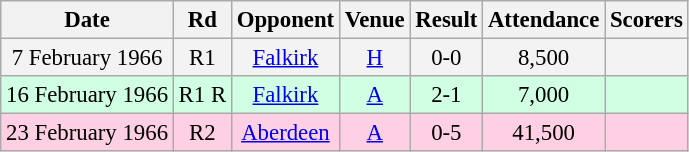<table class="wikitable sortable" style="font-size:95%; text-align:center">
<tr>
<th>Date</th>
<th>Rd</th>
<th>Opponent</th>
<th>Venue</th>
<th>Result</th>
<th>Attendance</th>
<th>Scorers</th>
</tr>
<tr bgcolor = "#f3f3f3">
<td>7 February 1966</td>
<td>R1</td>
<td><a href='#'>Falkirk</a></td>
<td><a href='#'>H</a></td>
<td>0-0</td>
<td>8,500</td>
<td></td>
</tr>
<tr bgcolor = "#d0ffe3">
<td>16 February 1966</td>
<td>R1 R</td>
<td><a href='#'>Falkirk</a></td>
<td><a href='#'>A</a></td>
<td>2-1</td>
<td>7,000</td>
<td></td>
</tr>
<tr bgcolor = "#ffd0e3">
<td>23 February 1966</td>
<td>R2</td>
<td><a href='#'>Aberdeen</a></td>
<td><a href='#'>A</a></td>
<td>0-5</td>
<td>41,500</td>
<td></td>
</tr>
</table>
